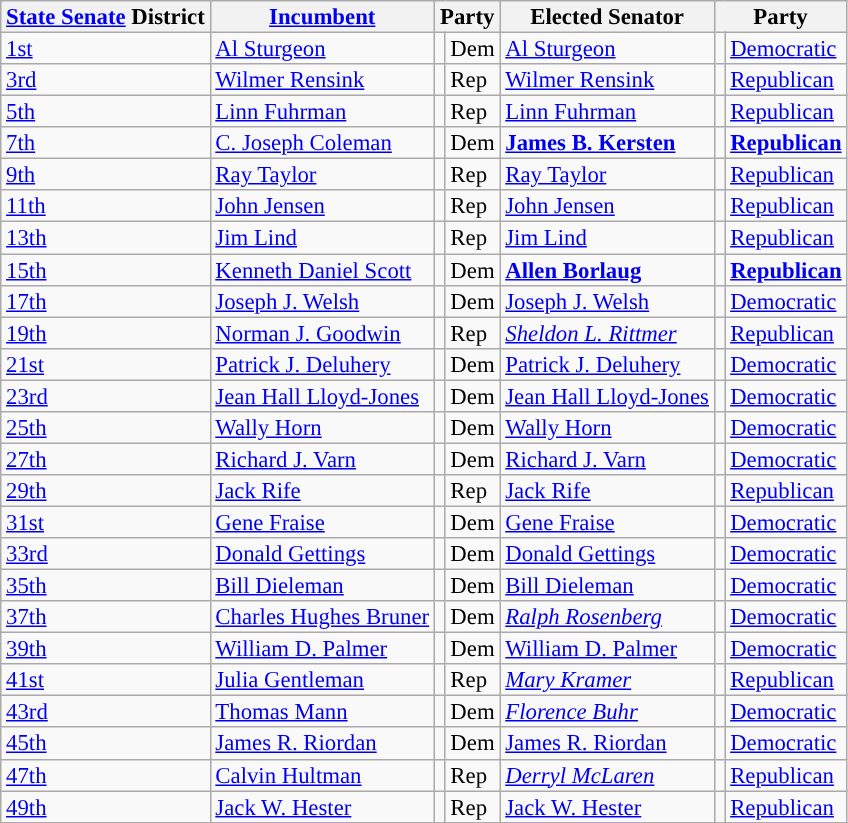<table class="sortable wikitable" style="font-size:95%;line-height:14px;">
<tr>
<th class="unsortable"><a href='#'>State Senate</a> District</th>
<th class="unsortable"><a href='#'>Incumbent</a></th>
<th colspan="2">Party</th>
<th class="unsortable">Elected Senator</th>
<th colspan="2">Party</th>
</tr>
<tr>
<td><a href='#'>1st</a></td>
<td><a href='#'>Al Sturgeon</a></td>
<td style="background:"></td>
<td>Dem</td>
<td><a href='#'>Al Sturgeon</a></td>
<td style="background:"></td>
<td><a href='#'>Democratic</a></td>
</tr>
<tr>
<td><a href='#'>3rd</a></td>
<td><a href='#'>Wilmer Rensink</a></td>
<td style="background:"></td>
<td>Rep</td>
<td><a href='#'>Wilmer Rensink</a></td>
<td style="background:"></td>
<td><a href='#'>Republican</a></td>
</tr>
<tr>
<td><a href='#'>5th</a></td>
<td><a href='#'>Linn Fuhrman</a></td>
<td style="background:"></td>
<td>Rep</td>
<td><a href='#'>Linn Fuhrman</a></td>
<td style="background:"></td>
<td><a href='#'>Republican</a></td>
</tr>
<tr>
<td><a href='#'>7th</a></td>
<td><a href='#'>C. Joseph Coleman</a></td>
<td style="background:"></td>
<td>Dem</td>
<td><strong><a href='#'>James B. Kersten</a></strong></td>
<td style="background:"></td>
<td><strong><a href='#'>Republican</a></strong></td>
</tr>
<tr>
<td><a href='#'>9th</a></td>
<td><a href='#'>Ray Taylor</a></td>
<td style="background:"></td>
<td>Rep</td>
<td><a href='#'>Ray Taylor</a></td>
<td style="background:"></td>
<td><a href='#'>Republican</a></td>
</tr>
<tr>
<td><a href='#'>11th</a></td>
<td><a href='#'>John Jensen</a></td>
<td style="background:"></td>
<td>Rep</td>
<td><a href='#'>John Jensen</a></td>
<td style="background:"></td>
<td><a href='#'>Republican</a></td>
</tr>
<tr>
<td><a href='#'>13th</a></td>
<td><a href='#'>Jim Lind</a></td>
<td style="background:"></td>
<td>Rep</td>
<td><a href='#'>Jim Lind</a></td>
<td style="background:"></td>
<td><a href='#'>Republican</a></td>
</tr>
<tr>
<td><a href='#'>15th</a></td>
<td><a href='#'>Kenneth Daniel Scott</a></td>
<td style="background:"></td>
<td>Dem</td>
<td><strong><a href='#'>Allen Borlaug</a></strong></td>
<td style="background:"></td>
<td><strong><a href='#'>Republican</a></strong></td>
</tr>
<tr>
<td><a href='#'>17th</a></td>
<td><a href='#'>Joseph J. Welsh</a></td>
<td style="background:"></td>
<td>Dem</td>
<td><a href='#'>Joseph J. Welsh</a></td>
<td style="background:"></td>
<td><a href='#'>Democratic</a></td>
</tr>
<tr>
<td><a href='#'>19th</a></td>
<td><a href='#'>Norman J. Goodwin</a></td>
<td style="background:"></td>
<td>Rep</td>
<td><em><a href='#'>Sheldon L. Rittmer</a></em></td>
<td style="background:"></td>
<td><a href='#'>Republican</a></td>
</tr>
<tr>
<td><a href='#'>21st</a></td>
<td><a href='#'>Patrick J. Deluhery</a></td>
<td style="background:"></td>
<td>Dem</td>
<td><a href='#'>Patrick J. Deluhery</a></td>
<td style="background:"></td>
<td><a href='#'>Democratic</a></td>
</tr>
<tr>
<td><a href='#'>23rd</a></td>
<td><a href='#'>Jean Hall Lloyd-Jones</a></td>
<td style="background:"></td>
<td>Dem</td>
<td><a href='#'>Jean Hall Lloyd-Jones</a></td>
<td style="background:"></td>
<td><a href='#'>Democratic</a></td>
</tr>
<tr>
<td><a href='#'>25th</a></td>
<td><a href='#'>Wally Horn</a></td>
<td style="background:"></td>
<td>Dem</td>
<td><a href='#'>Wally Horn</a></td>
<td style="background:"></td>
<td><a href='#'>Democratic</a></td>
</tr>
<tr>
<td><a href='#'>27th</a></td>
<td><a href='#'>Richard J. Varn</a></td>
<td style="background:"></td>
<td>Dem</td>
<td><a href='#'>Richard J. Varn</a></td>
<td style="background:"></td>
<td><a href='#'>Democratic</a></td>
</tr>
<tr>
<td><a href='#'>29th</a></td>
<td><a href='#'>Jack Rife</a></td>
<td style="background:"></td>
<td>Rep</td>
<td><a href='#'>Jack Rife</a></td>
<td style="background:"></td>
<td><a href='#'>Republican</a></td>
</tr>
<tr>
<td><a href='#'>31st</a></td>
<td><a href='#'>Gene Fraise</a></td>
<td style="background:"></td>
<td>Dem</td>
<td><a href='#'>Gene Fraise</a></td>
<td style="background:"></td>
<td><a href='#'>Democratic</a></td>
</tr>
<tr>
<td><a href='#'>33rd</a></td>
<td><a href='#'>Donald Gettings</a></td>
<td style="background:"></td>
<td>Dem</td>
<td><a href='#'>Donald Gettings</a></td>
<td style="background:"></td>
<td><a href='#'>Democratic</a></td>
</tr>
<tr>
<td><a href='#'>35th</a></td>
<td><a href='#'>Bill Dieleman</a></td>
<td style="background:"></td>
<td>Dem</td>
<td><a href='#'>Bill Dieleman</a></td>
<td style="background:"></td>
<td><a href='#'>Democratic</a></td>
</tr>
<tr>
<td><a href='#'>37th</a></td>
<td><a href='#'>Charles Hughes Bruner</a></td>
<td style="background:"></td>
<td>Dem</td>
<td><em><a href='#'>Ralph Rosenberg</a></em></td>
<td style="background:"></td>
<td><a href='#'>Democratic</a></td>
</tr>
<tr>
<td><a href='#'>39th</a></td>
<td><a href='#'>William D. Palmer</a></td>
<td style="background:"></td>
<td>Dem</td>
<td><a href='#'>William D. Palmer</a></td>
<td style="background:"></td>
<td><a href='#'>Democratic</a></td>
</tr>
<tr>
<td><a href='#'>41st</a></td>
<td><a href='#'>Julia Gentleman</a></td>
<td style="background:"></td>
<td>Rep</td>
<td><em><a href='#'>Mary Kramer</a></em></td>
<td style="background:"></td>
<td><a href='#'>Republican</a></td>
</tr>
<tr>
<td><a href='#'>43rd</a></td>
<td><a href='#'>Thomas Mann</a></td>
<td style="background:"></td>
<td>Dem</td>
<td><em><a href='#'>Florence Buhr</a></em></td>
<td style="background:"></td>
<td><a href='#'>Democratic</a></td>
</tr>
<tr>
<td><a href='#'>45th</a></td>
<td><a href='#'>James R. Riordan</a></td>
<td style="background:"></td>
<td>Dem</td>
<td><a href='#'>James R. Riordan</a></td>
<td style="background:"></td>
<td><a href='#'>Democratic</a></td>
</tr>
<tr>
<td><a href='#'>47th</a></td>
<td><a href='#'>Calvin Hultman</a></td>
<td style="background:"></td>
<td>Rep</td>
<td><em><a href='#'>Derryl McLaren</a></em></td>
<td style="background:"></td>
<td><a href='#'>Republican</a></td>
</tr>
<tr>
<td><a href='#'>49th</a></td>
<td><a href='#'>Jack W. Hester</a></td>
<td style="background:"></td>
<td>Rep</td>
<td><a href='#'>Jack W. Hester</a></td>
<td style="background:"></td>
<td><a href='#'>Republican</a></td>
</tr>
<tr>
</tr>
</table>
